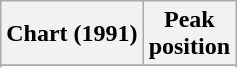<table class="wikitable sortable plainrowheaders" style="text-align:center">
<tr>
<th>Chart (1991)</th>
<th>Peak<br>position</th>
</tr>
<tr>
</tr>
<tr>
</tr>
</table>
